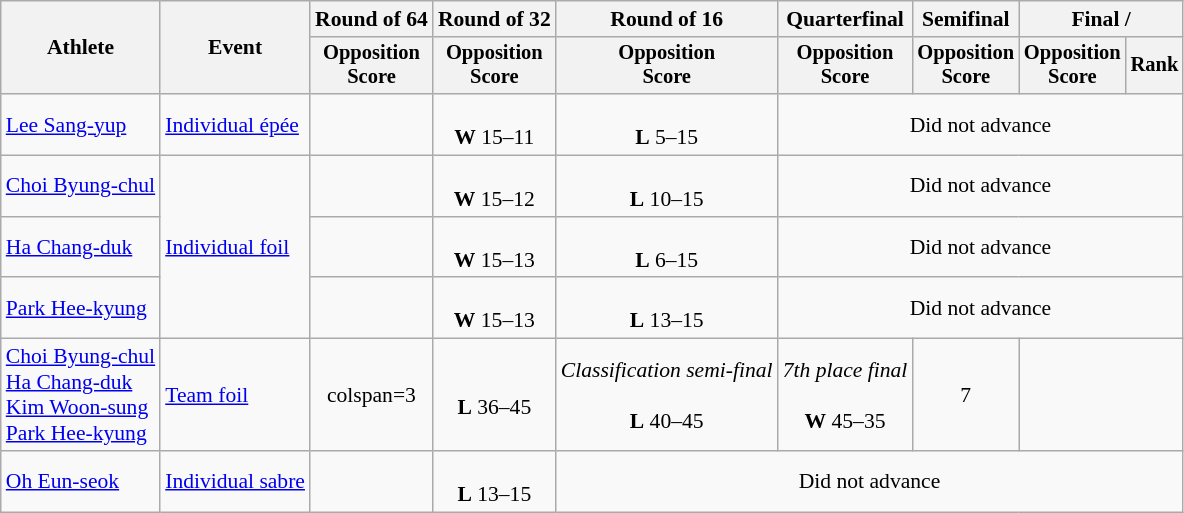<table class="wikitable" style="font-size:90%">
<tr>
<th rowspan="2">Athlete</th>
<th rowspan="2">Event</th>
<th>Round of 64</th>
<th>Round of 32</th>
<th>Round of 16</th>
<th>Quarterfinal</th>
<th>Semifinal</th>
<th colspan=2>Final / </th>
</tr>
<tr style="font-size:95%">
<th>Opposition <br> Score</th>
<th>Opposition <br> Score</th>
<th>Opposition <br> Score</th>
<th>Opposition <br> Score</th>
<th>Opposition <br> Score</th>
<th>Opposition <br> Score</th>
<th>Rank</th>
</tr>
<tr align=center>
<td align=left><a href='#'>Lee Sang-yup</a></td>
<td align=left><a href='#'>Individual épée</a></td>
<td></td>
<td><br><strong>W</strong> 15–11</td>
<td><br><strong>L</strong> 5–15</td>
<td colspan=4>Did not advance</td>
</tr>
<tr align=center>
<td align=left><a href='#'>Choi Byung-chul</a></td>
<td align=left rowspan=3><a href='#'>Individual foil</a></td>
<td></td>
<td><br><strong>W</strong> 15–12</td>
<td><br><strong>L</strong> 10–15</td>
<td colspan=4>Did not advance</td>
</tr>
<tr align=center>
<td align=left><a href='#'>Ha Chang-duk</a></td>
<td></td>
<td><br><strong>W</strong> 15–13</td>
<td><br><strong>L</strong> 6–15</td>
<td colspan=4>Did not advance</td>
</tr>
<tr align=center>
<td align=left><a href='#'>Park Hee-kyung</a></td>
<td></td>
<td><br><strong>W</strong> 15–13</td>
<td><br><strong>L</strong> 13–15</td>
<td colspan=4>Did not advance</td>
</tr>
<tr align=center>
<td align=left><a href='#'>Choi Byung-chul</a><br><a href='#'>Ha Chang-duk</a><br><a href='#'>Kim Woon-sung</a><br><a href='#'>Park Hee-kyung</a></td>
<td align=left><a href='#'>Team foil</a></td>
<td>colspan=3 </td>
<td><br><strong>L</strong> 36–45</td>
<td><em>Classification semi-final</em><br><br><strong>L</strong> 40–45</td>
<td><em>7th place final</em><br><br><strong>W</strong> 45–35</td>
<td>7</td>
</tr>
<tr align=center>
<td align=left><a href='#'>Oh Eun-seok</a></td>
<td align=left><a href='#'>Individual sabre</a></td>
<td></td>
<td><br><strong>L</strong> 13–15</td>
<td colspan=5>Did not advance</td>
</tr>
</table>
